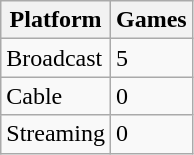<table class="wikitable">
<tr>
<th>Platform</th>
<th>Games</th>
</tr>
<tr>
<td>Broadcast</td>
<td>5</td>
</tr>
<tr>
<td>Cable</td>
<td>0</td>
</tr>
<tr>
<td>Streaming</td>
<td>0</td>
</tr>
</table>
